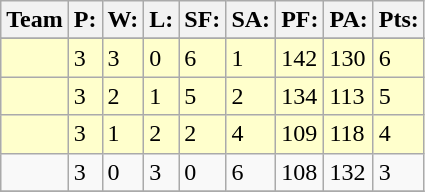<table class="wikitable">
<tr>
<th>Team</th>
<th>P:</th>
<th>W:</th>
<th>L:</th>
<th>SF:</th>
<th>SA:</th>
<th>PF:</th>
<th>PA:</th>
<th>Pts:</th>
</tr>
<tr valign="top">
</tr>
<tr bgcolor="#ffffcc">
<td></td>
<td>3</td>
<td>3</td>
<td>0</td>
<td>6</td>
<td>1</td>
<td>142</td>
<td>130</td>
<td>6</td>
</tr>
<tr bgcolor="#ffffcc">
<td></td>
<td>3</td>
<td>2</td>
<td>1</td>
<td>5</td>
<td>2</td>
<td>134</td>
<td>113</td>
<td>5</td>
</tr>
<tr bgcolor="#ffffcc">
<td></td>
<td>3</td>
<td>1</td>
<td>2</td>
<td>2</td>
<td>4</td>
<td>109</td>
<td>118</td>
<td>4</td>
</tr>
<tr>
<td></td>
<td>3</td>
<td>0</td>
<td>3</td>
<td>0</td>
<td>6</td>
<td>108</td>
<td>132</td>
<td>3</td>
</tr>
<tr>
</tr>
</table>
